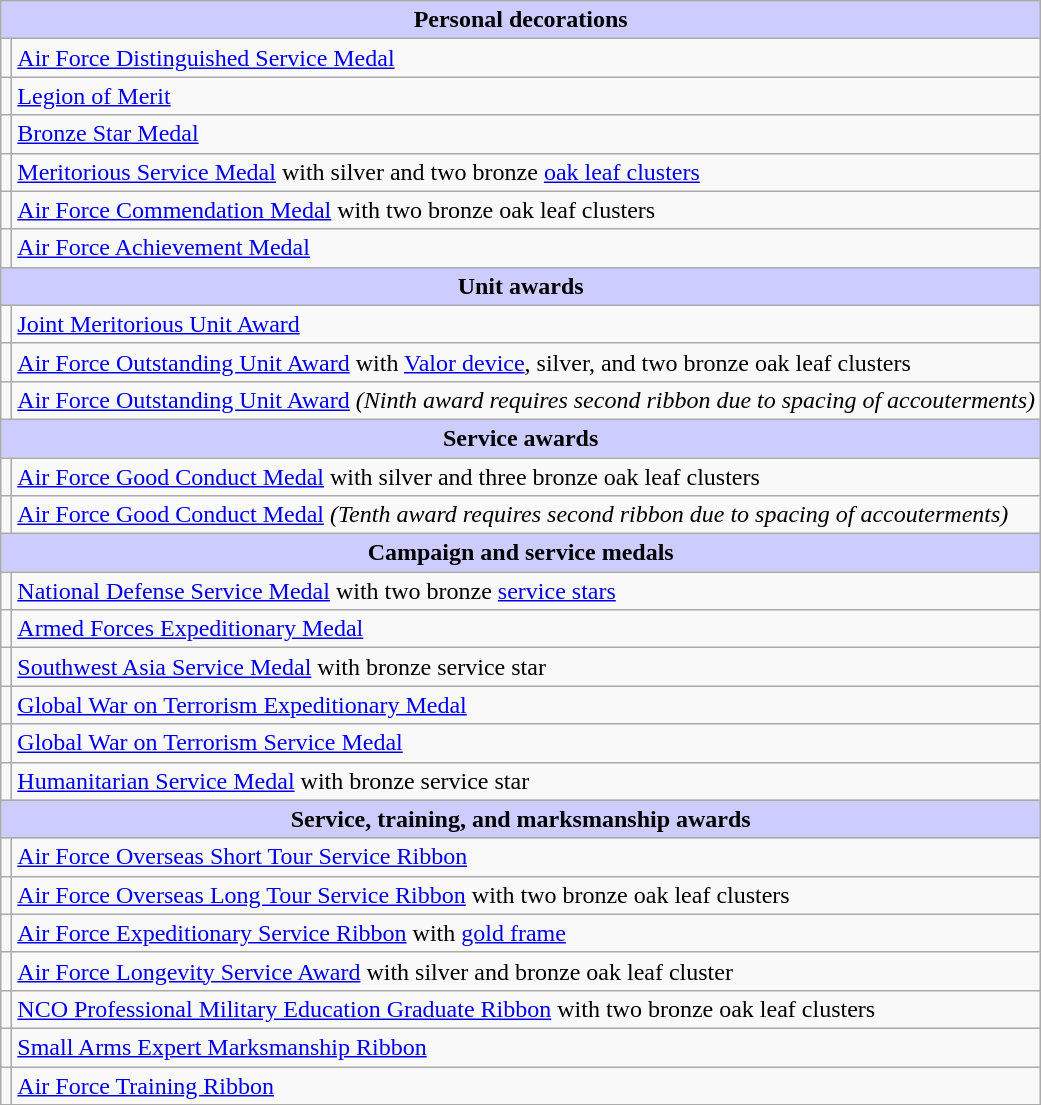<table class="wikitable">
<tr style="background:#ccf; text-align:center;">
<td colspan=2><strong>Personal decorations</strong></td>
</tr>
<tr>
<td></td>
<td><a href='#'>Air Force Distinguished Service Medal</a></td>
</tr>
<tr>
<td></td>
<td><a href='#'>Legion of Merit</a></td>
</tr>
<tr>
<td></td>
<td><a href='#'>Bronze Star Medal</a></td>
</tr>
<tr>
<td></td>
<td><a href='#'>Meritorious Service Medal</a> with silver and two bronze <a href='#'>oak leaf clusters</a></td>
</tr>
<tr>
<td></td>
<td><a href='#'>Air Force Commendation Medal</a> with two bronze oak leaf clusters</td>
</tr>
<tr>
<td></td>
<td><a href='#'>Air Force Achievement Medal</a></td>
</tr>
<tr style="background:#ccf; text-align:center;">
<td colspan=2><strong>Unit awards</strong></td>
</tr>
<tr>
<td></td>
<td><a href='#'>Joint Meritorious Unit Award</a></td>
</tr>
<tr>
<td></td>
<td><a href='#'>Air Force Outstanding Unit Award</a> with <a href='#'>Valor device</a>, silver, and two bronze oak leaf clusters</td>
</tr>
<tr>
<td></td>
<td><a href='#'>Air Force Outstanding Unit Award</a> <em>(Ninth award requires second ribbon due to spacing of accouterments)</em></td>
</tr>
<tr style="background:#ccf; text-align:center;">
<td colspan=2><strong>Service awards</strong></td>
</tr>
<tr>
<td></td>
<td><a href='#'>Air Force Good Conduct Medal</a> with silver and three bronze oak leaf clusters</td>
</tr>
<tr>
<td></td>
<td><a href='#'>Air Force Good Conduct Medal</a> <em>(Tenth award requires second ribbon due to spacing of accouterments)</em></td>
</tr>
<tr style="background:#ccf; text-align:center;">
<td colspan=2><strong>Campaign and service medals</strong></td>
</tr>
<tr>
<td></td>
<td><a href='#'>National Defense Service Medal</a> with two bronze <a href='#'>service stars</a></td>
</tr>
<tr>
<td></td>
<td><a href='#'>Armed Forces Expeditionary Medal</a></td>
</tr>
<tr>
<td></td>
<td><a href='#'>Southwest Asia Service Medal</a> with bronze service star</td>
</tr>
<tr>
<td></td>
<td><a href='#'>Global War on Terrorism Expeditionary Medal</a></td>
</tr>
<tr>
<td></td>
<td><a href='#'>Global War on Terrorism Service Medal</a></td>
</tr>
<tr>
<td></td>
<td><a href='#'>Humanitarian Service Medal</a> with bronze service star</td>
</tr>
<tr style="background:#ccf; text-align:center;">
<td colspan=2><strong>Service, training, and marksmanship awards</strong></td>
</tr>
<tr>
<td></td>
<td><a href='#'>Air Force Overseas Short Tour Service Ribbon</a></td>
</tr>
<tr>
<td></td>
<td><a href='#'>Air Force Overseas Long Tour Service Ribbon</a> with two bronze oak leaf clusters</td>
</tr>
<tr>
<td></td>
<td><a href='#'>Air Force Expeditionary Service Ribbon</a> with <a href='#'>gold frame</a></td>
</tr>
<tr>
<td></td>
<td><a href='#'>Air Force Longevity Service Award</a> with silver and bronze oak leaf cluster</td>
</tr>
<tr>
<td></td>
<td><a href='#'>NCO Professional Military Education Graduate Ribbon</a> with two bronze oak leaf clusters</td>
</tr>
<tr>
<td></td>
<td><a href='#'>Small Arms Expert Marksmanship Ribbon</a></td>
</tr>
<tr>
<td></td>
<td><a href='#'>Air Force Training Ribbon</a></td>
</tr>
<tr>
</tr>
</table>
